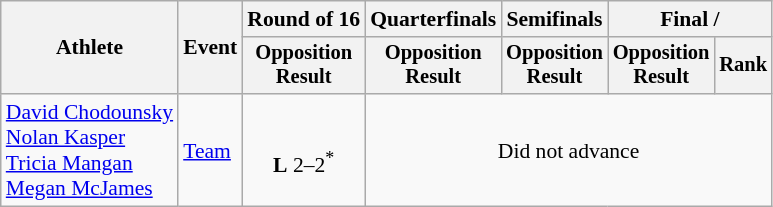<table class=wikitable style=font-size:90%;text-align:center>
<tr>
<th rowspan=2>Athlete</th>
<th rowspan=2>Event</th>
<th>Round of 16</th>
<th>Quarterfinals</th>
<th>Semifinals</th>
<th colspan=2>Final / </th>
</tr>
<tr style=font-size:95%>
<th>Opposition<br>Result</th>
<th>Opposition<br>Result</th>
<th>Opposition<br>Result</th>
<th>Opposition<br>Result</th>
<th>Rank</th>
</tr>
<tr>
<td align=left><a href='#'>David Chodounsky</a><br><a href='#'>Nolan Kasper</a><br><a href='#'>Tricia Mangan</a><br><a href='#'>Megan McJames</a></td>
<td align=left><a href='#'>Team</a></td>
<td><br><strong>L</strong> 2–2<sup>*</sup></td>
<td colspan=4>Did not advance</td>
</tr>
</table>
